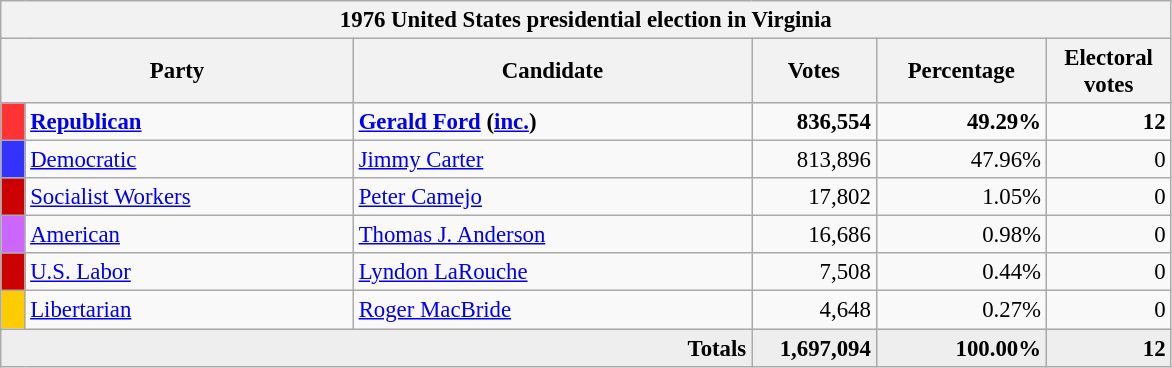<table class="wikitable" style="font-size: 95%;">
<tr>
<th colspan="6">1976 United States presidential election in Virginia</th>
</tr>
<tr>
<th colspan="2" style="width: 15em">Party</th>
<th style="width: 17em">Candidate</th>
<th style="width: 5em">Votes</th>
<th style="width: 7em">Percentage</th>
<th style="width: 5em">Electoral votes</th>
</tr>
<tr>
<th style="background:#f33; width:3px;"></th>
<td style="width: 130px"><strong><a href='#'>Republican</a></strong></td>
<td><strong><a href='#'>Gerald Ford</a></strong> <strong>(<a href='#'>inc.</a>)</strong></td>
<td style="text-align:right;"><strong>836,554</strong></td>
<td style="text-align:right;"><strong>49.29%</strong></td>
<td style="text-align:right;"><strong>12</strong></td>
</tr>
<tr>
<th style="background:#33f; width:3px;"></th>
<td style="width: 130px"><a href='#'>Democratic</a></td>
<td><a href='#'>Jimmy Carter</a></td>
<td style="text-align:right;">813,896</td>
<td style="text-align:right;">47.96%</td>
<td style="text-align:right;">0</td>
</tr>
<tr>
<th style="background:#CC0000; width:3px;"></th>
<td style="width: 130px"><a href='#'>Socialist Workers</a></td>
<td><a href='#'>Peter Camejo</a></td>
<td style="text-align:right;">17,802</td>
<td style="text-align:right;">1.05%</td>
<td style="text-align:right;">0</td>
</tr>
<tr>
<th style="background:#CC66FF; width:3px;"></th>
<td style="width: 130px"><a href='#'>American</a></td>
<td><a href='#'>Thomas J. Anderson</a></td>
<td style="text-align:right;">16,686</td>
<td style="text-align:right;">0.98%</td>
<td style="text-align:right;">0</td>
</tr>
<tr>
<th style="background:#CC0000; width:3px;"></th>
<td style="width: 130px"><a href='#'>U.S. Labor</a></td>
<td><a href='#'>Lyndon LaRouche</a></td>
<td style="text-align:right;">7,508</td>
<td style="text-align:right;">0.44%</td>
<td style="text-align:right;">0</td>
</tr>
<tr>
<th style="background:#FFCC00; width:3px;"></th>
<td style="width: 130px"><a href='#'>Libertarian</a></td>
<td><a href='#'>Roger MacBride</a></td>
<td style="text-align:right;">4,648</td>
<td style="text-align:right;">0.27%</td>
<td style="text-align:right;">0</td>
</tr>
<tr style="background:#eee; text-align:right;">
<td colspan="3"><strong>Totals</strong></td>
<td><strong>1,697,094</strong></td>
<td><strong>100.00%</strong></td>
<td><strong>12</strong></td>
</tr>
</table>
